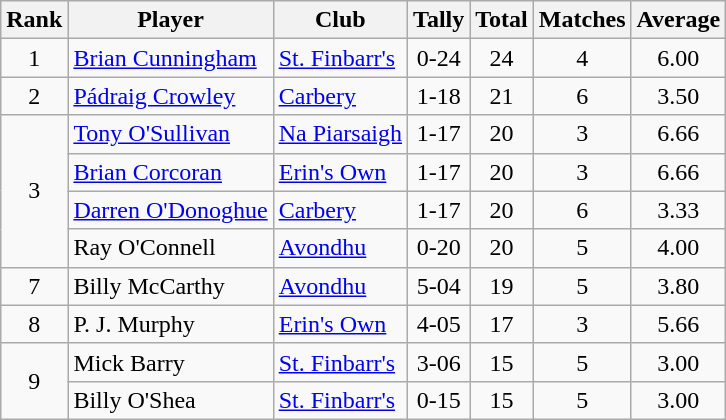<table class="wikitable">
<tr>
<th>Rank</th>
<th>Player</th>
<th>Club</th>
<th>Tally</th>
<th>Total</th>
<th>Matches</th>
<th>Average</th>
</tr>
<tr>
<td rowspan=1 align=center>1</td>
<td><a href='#'>Brian Cunningham</a></td>
<td><a href='#'>St. Finbarr's</a></td>
<td align=center>0-24</td>
<td align=center>24</td>
<td align=center>4</td>
<td align=center>6.00</td>
</tr>
<tr>
<td rowspan=1 align=center>2</td>
<td><a href='#'>Pádraig Crowley</a></td>
<td><a href='#'>Carbery</a></td>
<td align=center>1-18</td>
<td align=center>21</td>
<td align=center>6</td>
<td align=center>3.50</td>
</tr>
<tr>
<td rowspan=4 align=center>3</td>
<td><a href='#'>Tony O'Sullivan</a></td>
<td><a href='#'>Na Piarsaigh</a></td>
<td align=center>1-17</td>
<td align=center>20</td>
<td align=center>3</td>
<td align=center>6.66</td>
</tr>
<tr>
<td><a href='#'>Brian Corcoran</a></td>
<td><a href='#'>Erin's Own</a></td>
<td align=center>1-17</td>
<td align=center>20</td>
<td align=center>3</td>
<td align=center>6.66</td>
</tr>
<tr>
<td><a href='#'>Darren O'Donoghue</a></td>
<td><a href='#'>Carbery</a></td>
<td align=center>1-17</td>
<td align=center>20</td>
<td align=center>6</td>
<td align=center>3.33</td>
</tr>
<tr>
<td>Ray O'Connell</td>
<td><a href='#'>Avondhu</a></td>
<td align=center>0-20</td>
<td align=center>20</td>
<td align=center>5</td>
<td align=center>4.00</td>
</tr>
<tr>
<td rowspan=1 align=center>7</td>
<td>Billy McCarthy</td>
<td><a href='#'>Avondhu</a></td>
<td align=center>5-04</td>
<td align=center>19</td>
<td align=center>5</td>
<td align=center>3.80</td>
</tr>
<tr>
<td rowspan=1 align=center>8</td>
<td>P. J. Murphy</td>
<td><a href='#'>Erin's Own</a></td>
<td align=center>4-05</td>
<td align=center>17</td>
<td align=center>3</td>
<td align=center>5.66</td>
</tr>
<tr>
<td rowspan=2 align=center>9</td>
<td>Mick Barry</td>
<td><a href='#'>St. Finbarr's</a></td>
<td align=center>3-06</td>
<td align=center>15</td>
<td align=center>5</td>
<td align=center>3.00</td>
</tr>
<tr>
<td>Billy O'Shea</td>
<td><a href='#'>St. Finbarr's</a></td>
<td align=center>0-15</td>
<td align=center>15</td>
<td align=center>5</td>
<td align=center>3.00</td>
</tr>
</table>
